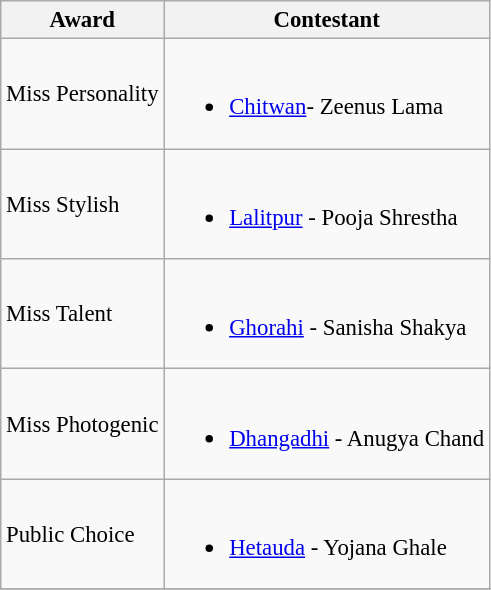<table class="wikitable sortable unsortable" style="font-size: 95%">
<tr>
<th>Award</th>
<th>Contestant</th>
</tr>
<tr>
<td>Miss Personality</td>
<td><br><ul><li> <a href='#'>Chitwan</a>- Zeenus Lama</li></ul></td>
</tr>
<tr>
<td>Miss Stylish</td>
<td><br><ul><li> <a href='#'>Lalitpur</a> - Pooja Shrestha</li></ul></td>
</tr>
<tr>
<td>Miss Talent</td>
<td><br><ul><li> <a href='#'>Ghorahi</a> - Sanisha Shakya</li></ul></td>
</tr>
<tr>
<td>Miss Photogenic</td>
<td><br><ul><li> <a href='#'>Dhangadhi</a> - Anugya Chand</li></ul></td>
</tr>
<tr>
<td>Public Choice</td>
<td><br><ul><li> <a href='#'>Hetauda</a> - Yojana Ghale</li></ul></td>
</tr>
<tr>
</tr>
</table>
